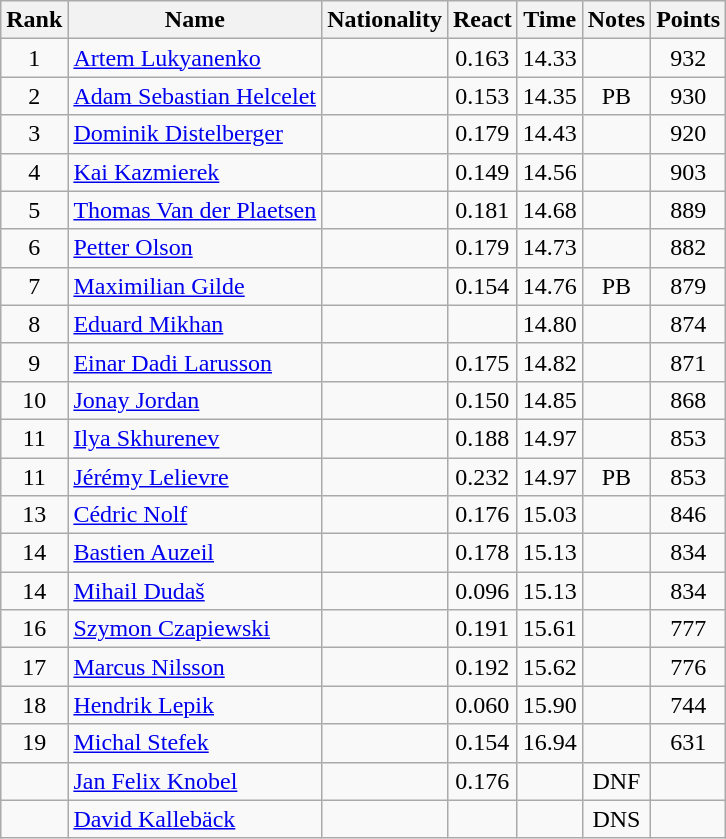<table class="wikitable sortable" style="text-align:center">
<tr>
<th>Rank</th>
<th>Name</th>
<th>Nationality</th>
<th>React</th>
<th>Time</th>
<th>Notes</th>
<th>Points</th>
</tr>
<tr>
<td>1</td>
<td align="left"><a href='#'>Artem Lukyanenko</a></td>
<td align=left></td>
<td>0.163</td>
<td>14.33</td>
<td></td>
<td>932</td>
</tr>
<tr>
<td>2</td>
<td align="left"><a href='#'>Adam Sebastian Helcelet</a></td>
<td align=left></td>
<td>0.153</td>
<td>14.35</td>
<td>PB</td>
<td>930</td>
</tr>
<tr>
<td>3</td>
<td align="left"><a href='#'>Dominik Distelberger</a></td>
<td align=left></td>
<td>0.179</td>
<td>14.43</td>
<td></td>
<td>920</td>
</tr>
<tr>
<td>4</td>
<td align="left"><a href='#'>Kai Kazmierek</a></td>
<td align=left></td>
<td>0.149</td>
<td>14.56</td>
<td></td>
<td>903</td>
</tr>
<tr>
<td>5</td>
<td align="left"><a href='#'>Thomas Van der Plaetsen</a></td>
<td align=left></td>
<td>0.181</td>
<td>14.68</td>
<td></td>
<td>889</td>
</tr>
<tr>
<td>6</td>
<td align="left"><a href='#'>Petter Olson</a></td>
<td align=left></td>
<td>0.179</td>
<td>14.73</td>
<td></td>
<td>882</td>
</tr>
<tr>
<td>7</td>
<td align="left"><a href='#'>Maximilian Gilde</a></td>
<td align=left></td>
<td>0.154</td>
<td>14.76</td>
<td>PB</td>
<td>879</td>
</tr>
<tr>
<td>8</td>
<td align="left"><a href='#'>Eduard Mikhan</a></td>
<td align=left></td>
<td></td>
<td>14.80</td>
<td></td>
<td>874</td>
</tr>
<tr>
<td>9</td>
<td align="left"><a href='#'>Einar Dadi Larusson</a></td>
<td align=left></td>
<td>0.175</td>
<td>14.82</td>
<td></td>
<td>871</td>
</tr>
<tr>
<td>10</td>
<td align="left"><a href='#'>Jonay Jordan</a></td>
<td align=left></td>
<td>0.150</td>
<td>14.85</td>
<td></td>
<td>868</td>
</tr>
<tr>
<td>11</td>
<td align="left"><a href='#'>Ilya Skhurenev</a></td>
<td align=left></td>
<td>0.188</td>
<td>14.97</td>
<td></td>
<td>853</td>
</tr>
<tr>
<td>11</td>
<td align="left"><a href='#'>Jérémy Lelievre</a></td>
<td align=left></td>
<td>0.232</td>
<td>14.97</td>
<td>PB</td>
<td>853</td>
</tr>
<tr>
<td>13</td>
<td align="left"><a href='#'>Cédric Nolf</a></td>
<td align=left></td>
<td>0.176</td>
<td>15.03</td>
<td></td>
<td>846</td>
</tr>
<tr>
<td>14</td>
<td align="left"><a href='#'>Bastien Auzeil</a></td>
<td align=left></td>
<td>0.178</td>
<td>15.13</td>
<td></td>
<td>834</td>
</tr>
<tr>
<td>14</td>
<td align="left"><a href='#'>Mihail Dudaš</a></td>
<td align=left></td>
<td>0.096</td>
<td>15.13</td>
<td></td>
<td>834</td>
</tr>
<tr>
<td>16</td>
<td align="left"><a href='#'>Szymon Czapiewski</a></td>
<td align=left></td>
<td>0.191</td>
<td>15.61</td>
<td></td>
<td>777</td>
</tr>
<tr>
<td>17</td>
<td align="left"><a href='#'>Marcus Nilsson</a></td>
<td align=left></td>
<td>0.192</td>
<td>15.62</td>
<td></td>
<td>776</td>
</tr>
<tr>
<td>18</td>
<td align="left"><a href='#'>Hendrik Lepik</a></td>
<td align=left></td>
<td>0.060</td>
<td>15.90</td>
<td></td>
<td>744</td>
</tr>
<tr>
<td>19</td>
<td align="left"><a href='#'>Michal Stefek</a></td>
<td align=left></td>
<td>0.154</td>
<td>16.94</td>
<td></td>
<td>631</td>
</tr>
<tr>
<td></td>
<td align="left"><a href='#'>Jan Felix Knobel</a></td>
<td align=left></td>
<td>0.176</td>
<td></td>
<td>DNF</td>
<td></td>
</tr>
<tr>
<td></td>
<td align="left"><a href='#'>David Kallebäck</a></td>
<td align=left></td>
<td></td>
<td></td>
<td>DNS</td>
<td></td>
</tr>
</table>
